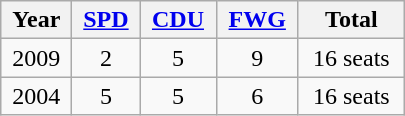<table class="wikitable" width="270">
<tr>
<th>Year</th>
<th><a href='#'>SPD</a></th>
<th><a href='#'>CDU</a></th>
<th><a href='#'>FWG</a></th>
<th>Total</th>
</tr>
<tr align="center">
<td>2009</td>
<td>2</td>
<td>5</td>
<td>9</td>
<td>16 seats</td>
</tr>
<tr align="center">
<td>2004</td>
<td>5</td>
<td>5</td>
<td>6</td>
<td>16 seats</td>
</tr>
</table>
